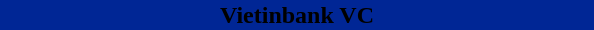<table align="center" width="400px" class="toccolours">
<tr>
<th style=background:#002695><span>Vietinbank VC</span></th>
</tr>
<tr>
<td><div><br>







</div></td>
</tr>
</table>
